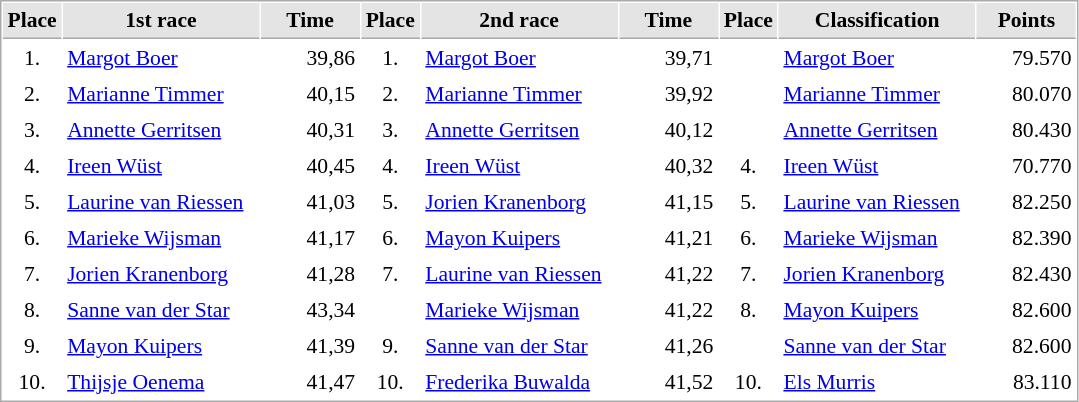<table cellspacing="1" cellpadding="3" style="border:1px solid #AAAAAA;font-size:90%">
<tr bgcolor="#E4E4E4">
<th style="border-bottom:1px solid #AAAAAA" width=15>Place</th>
<th style="border-bottom:1px solid #AAAAAA" width=125>1st race</th>
<th style="border-bottom:1px solid #AAAAAA" width=60>Time</th>
<th style="border-bottom:1px solid #AAAAAA" width=15>Place</th>
<th style="border-bottom:1px solid #AAAAAA" width=125>2nd race</th>
<th style="border-bottom:1px solid #AAAAAA" width=60>Time</th>
<th style="border-bottom:1px solid #AAAAAA" width=15>Place</th>
<th style="border-bottom:1px solid #AAAAAA" width=125>Classification</th>
<th style="border-bottom:1px solid #AAAAAA" width=60>Points</th>
</tr>
<tr>
<td align="center">1.</td>
<td><a href='#'>Margot Boer</a></td>
<td align="right">39,86</td>
<td align="center">1.</td>
<td><a href='#'>Margot Boer</a></td>
<td align="right">39,71</td>
<td align="center"></td>
<td><a href='#'>Margot Boer</a></td>
<td align="right">79.570</td>
</tr>
<tr>
<td align="center">2.</td>
<td><a href='#'>Marianne Timmer</a></td>
<td align="right">40,15</td>
<td align="center">2.</td>
<td><a href='#'>Marianne Timmer</a></td>
<td align="right">39,92</td>
<td align="center"></td>
<td><a href='#'>Marianne Timmer</a></td>
<td align="right">80.070</td>
</tr>
<tr>
<td align="center">3.</td>
<td><a href='#'>Annette Gerritsen</a></td>
<td align="right">40,31</td>
<td align="center">3.</td>
<td><a href='#'>Annette Gerritsen</a></td>
<td align="right">40,12</td>
<td align="center"></td>
<td><a href='#'>Annette Gerritsen</a></td>
<td align="right">80.430</td>
</tr>
<tr>
<td align="center">4.</td>
<td><a href='#'>Ireen Wüst</a></td>
<td align="right">40,45</td>
<td align="center">4.</td>
<td><a href='#'>Ireen Wüst</a></td>
<td align="right">40,32</td>
<td align="center">4.</td>
<td><a href='#'>Ireen Wüst</a></td>
<td align="right">70.770</td>
</tr>
<tr>
<td align="center">5.</td>
<td><a href='#'>Laurine van Riessen</a></td>
<td align="right">41,03</td>
<td align="center">5.</td>
<td><a href='#'>Jorien Kranenborg</a></td>
<td align="right">41,15</td>
<td align="center">5.</td>
<td><a href='#'>Laurine van Riessen</a></td>
<td align="right">82.250</td>
</tr>
<tr>
<td align="center">6.</td>
<td><a href='#'>Marieke Wijsman</a></td>
<td align="right">41,17</td>
<td align="center">6.</td>
<td><a href='#'>Mayon Kuipers</a></td>
<td align="right">41,21</td>
<td align="center">6.</td>
<td><a href='#'>Marieke Wijsman</a></td>
<td align="right">82.390</td>
</tr>
<tr>
<td align="center">7.</td>
<td><a href='#'>Jorien Kranenborg</a></td>
<td align="right">41,28</td>
<td align="center">7.</td>
<td><a href='#'>Laurine van Riessen</a></td>
<td align="right">41,22</td>
<td align="center">7.</td>
<td><a href='#'>Jorien Kranenborg</a></td>
<td align="right">82.430</td>
</tr>
<tr>
<td align="center">8.</td>
<td><a href='#'>Sanne van der Star</a></td>
<td align="right">43,34</td>
<td align="center"></td>
<td><a href='#'>Marieke Wijsman</a></td>
<td align="right">41,22</td>
<td align="center">8.</td>
<td><a href='#'>Mayon Kuipers</a></td>
<td align="right">82.600</td>
</tr>
<tr>
<td align="center">9.</td>
<td><a href='#'>Mayon Kuipers</a></td>
<td align="right">41,39</td>
<td align="center">9.</td>
<td><a href='#'>Sanne van der Star</a></td>
<td align="right">41,26</td>
<td align="center"></td>
<td><a href='#'>Sanne van der Star</a></td>
<td align="right">82.600</td>
</tr>
<tr>
<td align="center">10.</td>
<td><a href='#'>Thijsje Oenema</a></td>
<td align="right">41,47</td>
<td align="center">10.</td>
<td><a href='#'>Frederika Buwalda</a></td>
<td align="right">41,52</td>
<td align="center">10.</td>
<td><a href='#'>Els Murris</a></td>
<td align="right">83.110</td>
</tr>
</table>
